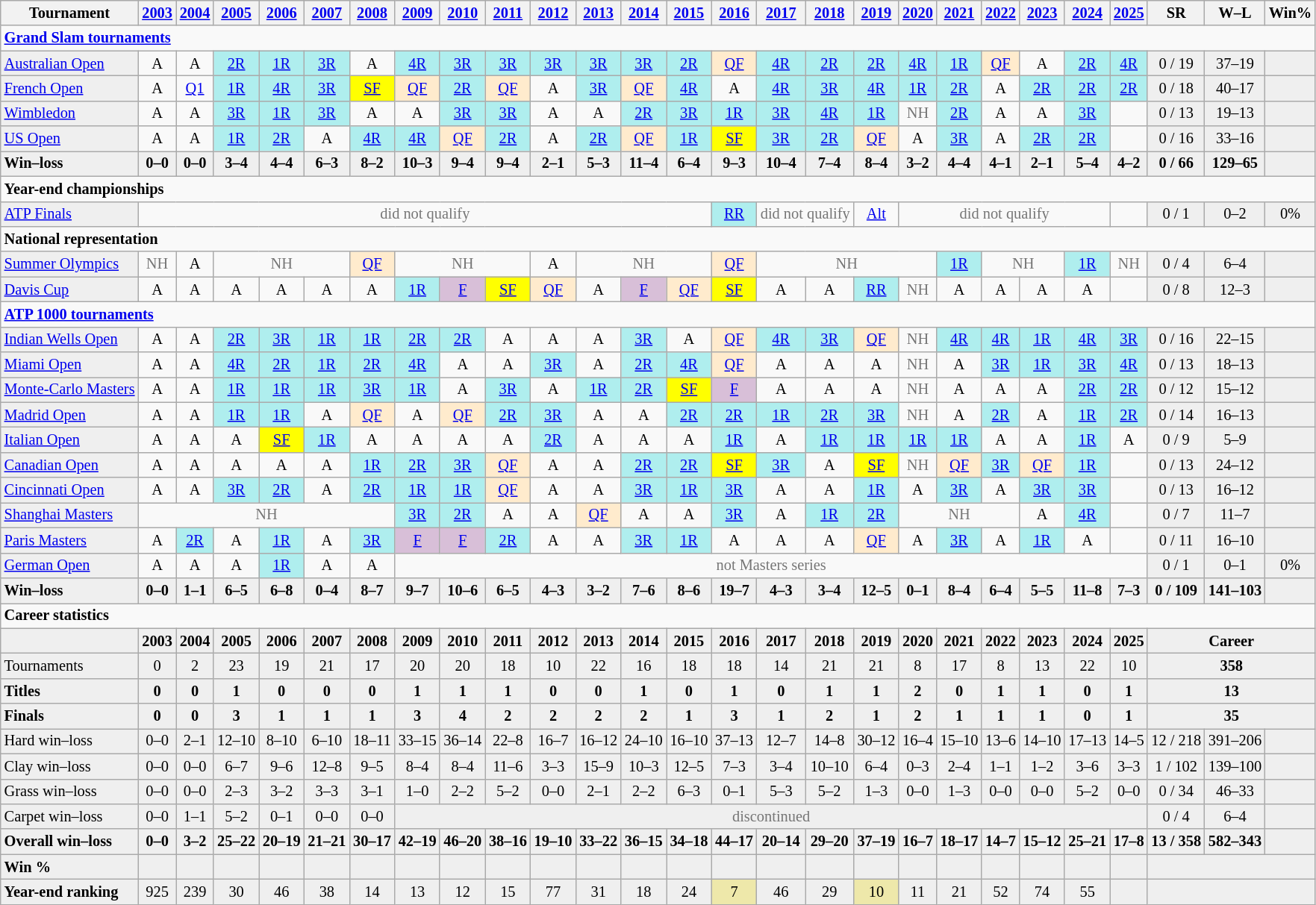<table class="nowrap wikitable" style=text-align:center;font-size:85%>
<tr>
<th>Tournament</th>
<th><a href='#'>2003</a></th>
<th><a href='#'>2004</a></th>
<th><a href='#'>2005</a></th>
<th><a href='#'>2006</a></th>
<th><a href='#'>2007</a></th>
<th><a href='#'>2008</a></th>
<th><a href='#'>2009</a></th>
<th><a href='#'>2010</a></th>
<th><a href='#'>2011</a></th>
<th><a href='#'>2012</a></th>
<th><a href='#'>2013</a></th>
<th><a href='#'>2014</a></th>
<th><a href='#'>2015</a></th>
<th><a href='#'>2016</a></th>
<th><a href='#'>2017</a></th>
<th><a href='#'>2018</a></th>
<th><a href='#'>2019</a></th>
<th><a href='#'>2020</a></th>
<th><a href='#'>2021</a></th>
<th><a href='#'>2022</a></th>
<th><a href='#'>2023</a></th>
<th><a href='#'>2024</a></th>
<th><a href='#'>2025</a></th>
<th>SR</th>
<th>W–L</th>
<th>Win%</th>
</tr>
<tr>
<td colspan="27" align="left"><a href='#'><strong>Grand Slam tournaments</strong></a></td>
</tr>
<tr>
<td style=background:#efefef;text-align:left><a href='#'>Australian Open</a></td>
<td>A</td>
<td>A</td>
<td style=background:#afeeee><a href='#'>2R</a></td>
<td style=background:#afeeee><a href='#'>1R</a></td>
<td style=background:#afeeee><a href='#'>3R</a></td>
<td>A</td>
<td style=background:#afeeee><a href='#'>4R</a></td>
<td style=background:#afeeee><a href='#'>3R</a></td>
<td style=background:#afeeee><a href='#'>3R</a></td>
<td style=background:#afeeee><a href='#'>3R</a></td>
<td style=background:#afeeee><a href='#'>3R</a></td>
<td style=background:#afeeee><a href='#'>3R</a></td>
<td style=background:#afeeee><a href='#'>2R</a></td>
<td style=background:#ffebcd><a href='#'>QF</a></td>
<td style=background:#afeeee><a href='#'>4R</a></td>
<td style=background:#afeeee><a href='#'>2R</a></td>
<td style=background:#afeeee><a href='#'>2R</a></td>
<td style=background:#afeeee><a href='#'>4R</a></td>
<td style=background:#afeeee><a href='#'>1R</a></td>
<td style=background:#ffebcd><a href='#'>QF</a></td>
<td>A</td>
<td style=background:#afeeee><a href='#'>2R</a></td>
<td style=background:#afeeee><a href='#'>4R</a></td>
<td style=background:#efefef>0 / 19</td>
<td style=background:#efefef>37–19</td>
<td style=background:#efefef></td>
</tr>
<tr>
<td style=background:#efefef;text-align:left><a href='#'>French Open</a></td>
<td>A</td>
<td><a href='#'>Q1</a></td>
<td style=background:#afeeee><a href='#'>1R</a></td>
<td style=background:#afeeee><a href='#'>4R</a></td>
<td style=background:#afeeee><a href='#'>3R</a></td>
<td style=background:yellow><a href='#'>SF</a></td>
<td style=background:#ffebcd><a href='#'>QF</a></td>
<td style=background:#afeeee><a href='#'>2R</a></td>
<td style=background:#ffebcd><a href='#'>QF</a></td>
<td>A</td>
<td style=background:#afeeee><a href='#'>3R</a></td>
<td style=background:#ffebcd><a href='#'>QF</a></td>
<td style=background:#afeeee><a href='#'>4R</a></td>
<td>A</td>
<td style=background:#afeeee><a href='#'>4R</a></td>
<td style=background:#afeeee><a href='#'>3R</a></td>
<td style=background:#afeeee><a href='#'>4R</a></td>
<td style=background:#afeeee><a href='#'>1R</a></td>
<td style=background:#afeeee><a href='#'>2R</a></td>
<td>A</td>
<td style=background:#afeeee><a href='#'>2R</a></td>
<td style=background:#afeeee><a href='#'>2R</a></td>
<td style=background:#afeeee><a href='#'>2R</a></td>
<td style=background:#efefef>0 / 18</td>
<td style=background:#efefef>40–17</td>
<td style=background:#efefef></td>
</tr>
<tr>
<td style=background:#efefef;text-align:left><a href='#'>Wimbledon</a></td>
<td>A</td>
<td>A</td>
<td style=background:#afeeee><a href='#'>3R</a></td>
<td style=background:#afeeee><a href='#'>1R</a></td>
<td style=background:#afeeee><a href='#'>3R</a></td>
<td>A</td>
<td>A</td>
<td style=background:#afeeee><a href='#'>3R</a></td>
<td style=background:#afeeee><a href='#'>3R</a></td>
<td>A</td>
<td>A</td>
<td style=background:#afeeee><a href='#'>2R</a></td>
<td style=background:#afeeee><a href='#'>3R</a></td>
<td style=background:#afeeee><a href='#'>1R</a></td>
<td style=background:#afeeee><a href='#'>3R</a></td>
<td style=background:#afeeee><a href='#'>4R</a></td>
<td style=background:#afeeee><a href='#'>1R</a></td>
<td style=color:#767676>NH</td>
<td style=background:#afeeee><a href='#'>2R</a></td>
<td>A</td>
<td>A</td>
<td style=background:#afeeee><a href='#'>3R</a></td>
<td></td>
<td style=background:#efefef>0 / 13</td>
<td style=background:#efefef>19–13</td>
<td style=background:#efefef></td>
</tr>
<tr>
<td style=background:#efefef;text-align:left><a href='#'>US Open</a></td>
<td>A</td>
<td>A</td>
<td style=background:#afeeee><a href='#'>1R</a></td>
<td style=background:#afeeee><a href='#'>2R</a></td>
<td>A</td>
<td style=background:#afeeee><a href='#'>4R</a></td>
<td style=background:#afeeee><a href='#'>4R</a></td>
<td style=background:#ffebcd><a href='#'>QF</a></td>
<td style=background:#afeeee><a href='#'>2R</a></td>
<td>A</td>
<td style=background:#afeeee><a href='#'>2R</a></td>
<td style=background:#ffebcd><a href='#'>QF</a></td>
<td style=background:#afeeee><a href='#'>1R</a></td>
<td style=background:yellow><a href='#'>SF</a></td>
<td style=background:#afeeee><a href='#'>3R</a></td>
<td style=background:#afeeee><a href='#'>2R</a></td>
<td style=background:#ffebcd><a href='#'>QF</a></td>
<td>A</td>
<td style=background:#afeeee><a href='#'>3R</a></td>
<td>A</td>
<td style=background:#afeeee><a href='#'>2R</a></td>
<td style=background:#afeeee><a href='#'>2R</a></td>
<td></td>
<td style=background:#efefef>0 / 16</td>
<td style=background:#efefef>33–16</td>
<td style=background:#efefef></td>
</tr>
<tr style=background:#efefef;font-weight:bold>
<td style=text-align:left>Win–loss</td>
<td>0–0</td>
<td>0–0</td>
<td>3–4</td>
<td>4–4</td>
<td>6–3</td>
<td>8–2</td>
<td>10–3</td>
<td>9–4</td>
<td>9–4</td>
<td>2–1</td>
<td>5–3</td>
<td>11–4</td>
<td>6–4</td>
<td>9–3</td>
<td>10–4</td>
<td>7–4</td>
<td>8–4</td>
<td>3–2</td>
<td>4–4</td>
<td>4–1</td>
<td>2–1</td>
<td>5–4</td>
<td>4–2</td>
<td>0 / 66</td>
<td>129–65</td>
<td></td>
</tr>
<tr>
<td colspan="27" style="text-align:left"><strong>Year-end championships</strong></td>
</tr>
<tr>
<td align=left style=background:#efefef><a href='#'>ATP Finals</a></td>
<td colspan=13 style=color:#767676>did not qualify</td>
<td style=background:#afeeee><a href='#'>RR</a></td>
<td colspan=2 style=color:#767676>did not qualify</td>
<td><a href='#'>Alt</a></td>
<td colspan=5 style=color:#767676>did not qualify</td>
<td></td>
<td style=background:#efefef>0 / 1</td>
<td style=background:#efefef>0–2</td>
<td style=background:#efefef>0%</td>
</tr>
<tr>
<td colspan="27" align="left"><strong>National representation</strong></td>
</tr>
<tr>
<td style=background:#efefef;text-align:left><a href='#'>Summer Olympics</a></td>
<td style=color:#767676>NH</td>
<td>A</td>
<td colspan=3 style=color:#767676>NH</td>
<td style=background:#ffebcd><a href='#'>QF</a></td>
<td colspan=3 style=color:#767676>NH</td>
<td>A</td>
<td colspan=3 style=color:#767676>NH</td>
<td style=background:#ffebcd><a href='#'>QF</a></td>
<td colspan=4 style=color:#767676>NH</td>
<td style=background:#afeeee><a href='#'>1R</a></td>
<td colspan=2 style=color:#767676>NH</td>
<td style=background:#afeeee><a href='#'>1R</a></td>
<td colspan=1 style=color:#767676>NH</td>
<td style=background:#efefef>0 / 4</td>
<td style=background:#efefef>6–4</td>
<td bgcolor=efefef></td>
</tr>
<tr>
<td style=background:#efefef;text-align:left><a href='#'>Davis Cup</a></td>
<td>A</td>
<td>A</td>
<td>A</td>
<td>A</td>
<td>A</td>
<td>A</td>
<td style=background:#afeeee><a href='#'>1R</a></td>
<td style=background:thistle><a href='#'>F</a></td>
<td style=background:yellow><a href='#'>SF</a></td>
<td style=background:#ffebcd><a href='#'>QF</a></td>
<td>A</td>
<td style=background:thistle><a href='#'>F</a></td>
<td style=background:#ffebcd><a href='#'>QF</a></td>
<td style=background:yellow><a href='#'>SF</a></td>
<td>A</td>
<td>A</td>
<td style=background:#afeeee><a href='#'>RR</a></td>
<td style=color:#767676>NH</td>
<td>A</td>
<td>A</td>
<td>A</td>
<td>A</td>
<td></td>
<td style=background:#efefef>0 / 8</td>
<td style=background:#efefef>12–3</td>
<td bgcolor=efefef></td>
</tr>
<tr>
<td colspan="27" align="left"><strong><a href='#'>ATP 1000 tournaments</a></strong></td>
</tr>
<tr>
<td style=background:#efefef;text-align:left><a href='#'>Indian Wells Open</a></td>
<td>A</td>
<td>A</td>
<td style=background:#afeeee><a href='#'>2R</a></td>
<td style=background:#afeeee><a href='#'>3R</a></td>
<td style=background:#afeeee><a href='#'>1R</a></td>
<td style=background:#afeeee><a href='#'>1R</a></td>
<td style=background:#afeeee><a href='#'>2R</a></td>
<td style=background:#afeeee><a href='#'>2R</a></td>
<td>A</td>
<td>A</td>
<td>A</td>
<td style=background:#afeeee><a href='#'>3R</a></td>
<td>A</td>
<td style=background:#ffebcd><a href='#'>QF</a></td>
<td style=background:#afeeee><a href='#'>4R</a></td>
<td style=background:#afeeee><a href='#'>3R</a></td>
<td style=background:#ffebcd><a href='#'>QF</a></td>
<td style="color:#767676">NH</td>
<td style=background:#afeeee><a href='#'>4R</a></td>
<td style=background:#afeeee><a href='#'>4R</a></td>
<td style=background:#afeeee><a href='#'>1R</a></td>
<td style=background:#afeeee><a href='#'>4R</a></td>
<td style=background:#afeeee><a href='#'>3R</a></td>
<td style=background:#efefef>0 / 16</td>
<td style=background:#efefef>22–15</td>
<td style=background:#efefef></td>
</tr>
<tr>
<td style=background:#efefef;text-align:left><a href='#'>Miami Open</a></td>
<td>A</td>
<td>A</td>
<td style=background:#afeeee><a href='#'>4R</a></td>
<td style=background:#afeeee><a href='#'>2R</a></td>
<td style=background:#afeeee><a href='#'>1R</a></td>
<td style=background:#afeeee><a href='#'>2R</a></td>
<td style=background:#afeeee><a href='#'>4R</a></td>
<td>A</td>
<td>A</td>
<td style=background:#afeeee><a href='#'>3R</a></td>
<td>A</td>
<td style=background:#afeeee><a href='#'>2R</a></td>
<td style=background:#afeeee><a href='#'>4R</a></td>
<td style=background:#ffebcd><a href='#'>QF</a></td>
<td>A</td>
<td>A</td>
<td>A</td>
<td style="color:#767676">NH</td>
<td>A</td>
<td style=background:#afeeee><a href='#'>3R</a></td>
<td style=background:#afeeee><a href='#'>1R</a></td>
<td style=background:#afeeee><a href='#'>3R</a></td>
<td style=background:#afeeee><a href='#'>4R</a></td>
<td style=background:#efefef>0 / 13</td>
<td style=background:#efefef>18–13</td>
<td bgcolor=efefef></td>
</tr>
<tr>
<td style=background:#efefef;text-align:left><a href='#'>Monte-Carlo Masters</a></td>
<td>A</td>
<td>A</td>
<td style=background:#afeeee><a href='#'>1R</a></td>
<td style=background:#afeeee><a href='#'>1R</a></td>
<td style=background:#afeeee><a href='#'>1R</a></td>
<td style=background:#afeeee><a href='#'>3R</a></td>
<td style=background:#afeeee><a href='#'>1R</a></td>
<td>A</td>
<td style=background:#afeeee><a href='#'>3R</a></td>
<td>A</td>
<td style=background:#afeeee><a href='#'>1R</a></td>
<td style=background:#afeeee><a href='#'>2R</a></td>
<td style=background:yellow><a href='#'>SF</a></td>
<td style=background:thistle><a href='#'>F</a></td>
<td>A</td>
<td>A</td>
<td>A</td>
<td style="color:#767676">NH</td>
<td>A</td>
<td>A</td>
<td>A</td>
<td style=background:#afeeee><a href='#'>2R</a></td>
<td style=background:#afeeee><a href='#'>2R</a></td>
<td style=background:#efefef>0 / 12</td>
<td style=background:#efefef>15–12</td>
<td bgcolor=efefef></td>
</tr>
<tr>
<td style=background:#efefef;text-align:left><a href='#'>Madrid Open</a></td>
<td>A</td>
<td>A</td>
<td style=background:#afeeee><a href='#'>1R</a></td>
<td style=background:#afeeee><a href='#'>1R</a></td>
<td>A</td>
<td style=background:#ffebcd><a href='#'>QF</a></td>
<td>A</td>
<td style=background:#ffebcd><a href='#'>QF</a></td>
<td style=background:#afeeee><a href='#'>2R</a></td>
<td style=background:#afeeee><a href='#'>3R</a></td>
<td>A</td>
<td>A</td>
<td style=background:#afeeee><a href='#'>2R</a></td>
<td style=background:#afeeee><a href='#'>2R</a></td>
<td style=background:#afeeee><a href='#'>1R</a></td>
<td style=background:#afeeee><a href='#'>2R</a></td>
<td style=background:#afeeee><a href='#'>3R</a></td>
<td style="color:#767676">NH</td>
<td>A</td>
<td style=background:#afeeee><a href='#'>2R</a></td>
<td>A</td>
<td style=background:#afeeee><a href='#'>1R</a></td>
<td style=background:#afeeee><a href='#'>2R</a></td>
<td style=background:#efefef>0 / 14</td>
<td style=background:#efefef>16–13</td>
<td bgcolor=efefef></td>
</tr>
<tr>
<td style=background:#efefef;text-align:left><a href='#'>Italian Open</a></td>
<td>A</td>
<td>A</td>
<td>A</td>
<td style=background:yellow><a href='#'>SF</a></td>
<td style=background:#afeeee><a href='#'>1R</a></td>
<td>A</td>
<td>A</td>
<td>A</td>
<td>A</td>
<td style=background:#afeeee><a href='#'>2R</a></td>
<td>A</td>
<td>A</td>
<td>A</td>
<td style=background:#afeeee><a href='#'>1R</a></td>
<td>A</td>
<td style=background:#afeeee><a href='#'>1R</a></td>
<td style=background:#afeeee><a href='#'>1R</a></td>
<td style=background:#afeeee><a href='#'>1R</a></td>
<td style=background:#afeeee><a href='#'>1R</a></td>
<td>A</td>
<td>A</td>
<td style=background:#afeeee><a href='#'>1R</a></td>
<td>A</td>
<td style=background:#efefef>0 / 9</td>
<td style=background:#efefef>5–9</td>
<td bgcolor=efefef></td>
</tr>
<tr>
<td style=background:#efefef;text-align:left><a href='#'>Canadian Open</a></td>
<td>A</td>
<td>A</td>
<td>A</td>
<td>A</td>
<td>A</td>
<td style=background:#afeeee><a href='#'>1R</a></td>
<td style=background:#afeeee><a href='#'>2R</a></td>
<td style=background:#afeeee><a href='#'>3R</a></td>
<td style=background:#ffebcd><a href='#'>QF</a></td>
<td>A</td>
<td>A</td>
<td style=background:#afeeee><a href='#'>2R</a></td>
<td style=background:#afeeee><a href='#'>2R</a></td>
<td style=background:yellow><a href='#'>SF</a></td>
<td style=background:#afeeee><a href='#'>3R</a></td>
<td>A</td>
<td style=background:yellow><a href='#'>SF</a></td>
<td style=color:#767676>NH</td>
<td style=background:#ffebcd><a href='#'>QF</a></td>
<td style=background:#afeeee><a href='#'>3R</a></td>
<td style=background:#ffebcd><a href='#'>QF</a></td>
<td style=background:#afeeee><a href='#'>1R</a></td>
<td></td>
<td style=background:#efefef>0 / 13</td>
<td style=background:#efefef>24–12</td>
<td bgcolor=efefef></td>
</tr>
<tr>
<td style=background:#efefef;text-align:left><a href='#'>Cincinnati Open</a></td>
<td>A</td>
<td>A</td>
<td style=background:#afeeee><a href='#'>3R</a></td>
<td style=background:#afeeee><a href='#'>2R</a></td>
<td>A</td>
<td style=background:#afeeee><a href='#'>2R</a></td>
<td style=background:#afeeee><a href='#'>1R</a></td>
<td style=background:#afeeee><a href='#'>1R</a></td>
<td style=background:#ffebcd><a href='#'>QF</a></td>
<td>A</td>
<td>A</td>
<td style=background:#afeeee><a href='#'>3R</a></td>
<td style=background:#afeeee><a href='#'>1R</a></td>
<td style=background:#afeeee><a href='#'>3R</a></td>
<td>A</td>
<td>A</td>
<td style=background:#afeeee><a href='#'>1R</a></td>
<td>A</td>
<td style=background:#afeeee><a href='#'>3R</a></td>
<td>A</td>
<td style=background:#afeeee><a href='#'>3R</a></td>
<td style=background:#afeeee><a href='#'>3R</a></td>
<td></td>
<td style=background:#efefef>0 / 13</td>
<td style=background:#efefef>16–12</td>
<td bgcolor=efefef></td>
</tr>
<tr>
<td style=background:#efefef;text-align:left><a href='#'>Shanghai Masters</a></td>
<td colspan=6 style=color:#767676>NH</td>
<td style=background:#afeeee><a href='#'>3R</a></td>
<td style=background:#afeeee><a href='#'>2R</a></td>
<td>A</td>
<td>A</td>
<td style=background:#ffebcd><a href='#'>QF</a></td>
<td>A</td>
<td>A</td>
<td style=background:#afeeee><a href='#'>3R</a></td>
<td>A</td>
<td style=background:#afeeee><a href='#'>1R</a></td>
<td style=background:#afeeee><a href='#'>2R</a></td>
<td colspan=3 style=color:#767676>NH</td>
<td>A</td>
<td style=background:#afeeee><a href='#'>4R</a></td>
<td></td>
<td style=background:#efefef>0 / 7</td>
<td style=background:#efefef>11–7</td>
<td bgcolor=efefef></td>
</tr>
<tr>
<td style=background:#efefef;text-align:left><a href='#'>Paris Masters</a></td>
<td>A</td>
<td style=background:#afeeee><a href='#'>2R</a></td>
<td>A</td>
<td style=background:#afeeee><a href='#'>1R</a></td>
<td>A</td>
<td style=background:#afeeee><a href='#'>3R</a></td>
<td style=background:thistle><a href='#'>F</a></td>
<td style=background:thistle><a href='#'>F</a></td>
<td style=background:#afeeee><a href='#'>2R</a></td>
<td>A</td>
<td>A</td>
<td style=background:#afeeee><a href='#'>3R</a></td>
<td style=background:#afeeee><a href='#'>1R</a></td>
<td>A</td>
<td>A</td>
<td>A</td>
<td style=background:#ffebcd><a href='#'>QF</a></td>
<td>A</td>
<td style=background:#afeeee><a href='#'>3R</a></td>
<td>A</td>
<td style=background:#afeeee><a href='#'>1R</a></td>
<td>A</td>
<td></td>
<td style=background:#efefef>0 / 11</td>
<td style=background:#efefef>16–10</td>
<td bgcolor=efefef></td>
</tr>
<tr>
<td style=background:#efefef;text-align:left><a href='#'>German Open</a></td>
<td>A</td>
<td>A</td>
<td>A</td>
<td style=background:#afeeee><a href='#'>1R</a></td>
<td>A</td>
<td>A</td>
<td colspan="17" style="color:#767676">not Masters series</td>
<td style=background:#efefef>0 / 1</td>
<td style=background:#efefef>0–1</td>
<td style=background:#efefef>0%</td>
</tr>
<tr style=background:#efefef;font-weight:bold>
<td style=text-align:left>Win–loss</td>
<td>0–0</td>
<td>1–1</td>
<td>6–5</td>
<td>6–8</td>
<td>0–4</td>
<td>8–7</td>
<td>9–7</td>
<td>10–6</td>
<td>6–5</td>
<td>4–3</td>
<td>3–2</td>
<td>7–6</td>
<td>8–6</td>
<td>19–7</td>
<td>4–3</td>
<td>3–4</td>
<td>12–5</td>
<td>0–1</td>
<td>8–4</td>
<td>6–4</td>
<td>5–5</td>
<td>11–8</td>
<td>7–3</td>
<td>0 / 109</td>
<td>141–103</td>
<td></td>
</tr>
<tr>
<td colspan="27" align="left"><strong>Career statistics</strong></td>
</tr>
<tr style=background:#efefef;font-weight:bold>
<td></td>
<td>2003</td>
<td>2004</td>
<td>2005</td>
<td>2006</td>
<td>2007</td>
<td>2008</td>
<td>2009</td>
<td>2010</td>
<td>2011</td>
<td>2012</td>
<td>2013</td>
<td>2014</td>
<td>2015</td>
<td>2016</td>
<td>2017</td>
<td>2018</td>
<td>2019</td>
<td>2020</td>
<td>2021</td>
<td>2022</td>
<td>2023</td>
<td>2024</td>
<td>2025</td>
<td colspan=3>Career</td>
</tr>
<tr bgcolor=efefef>
<td align=left>Tournaments</td>
<td>0</td>
<td>2</td>
<td>23</td>
<td>19</td>
<td>21</td>
<td>17</td>
<td>20</td>
<td>20</td>
<td>18</td>
<td>10</td>
<td>22</td>
<td>16</td>
<td>18</td>
<td>18</td>
<td>14</td>
<td>21</td>
<td>21</td>
<td>8</td>
<td>17</td>
<td>8</td>
<td>13</td>
<td>22</td>
<td>10</td>
<td colspan=3><strong>358</strong></td>
</tr>
<tr style=background:#efefef;font-weight:bold>
<td style=text-align:left>Titles</td>
<td>0</td>
<td>0</td>
<td>1</td>
<td>0</td>
<td>0</td>
<td>0</td>
<td>1</td>
<td>1</td>
<td>1</td>
<td>0</td>
<td>0</td>
<td>1</td>
<td>0</td>
<td>1</td>
<td>0</td>
<td>1</td>
<td>1</td>
<td>2</td>
<td>0</td>
<td>1</td>
<td>1</td>
<td>0</td>
<td>1</td>
<td colspan=3>13</td>
</tr>
<tr style=background:#efefef;font-weight:bold>
<td style=text-align:left>Finals</td>
<td>0</td>
<td>0</td>
<td>3</td>
<td>1</td>
<td>1</td>
<td>1</td>
<td>3</td>
<td>4</td>
<td>2</td>
<td>2</td>
<td>2</td>
<td>2</td>
<td>1</td>
<td>3</td>
<td>1</td>
<td>2</td>
<td>1</td>
<td>2</td>
<td>1</td>
<td>1</td>
<td>1</td>
<td>0</td>
<td>1</td>
<td colspan=3>35</td>
</tr>
<tr style=background:#efefef>
<td align=left>Hard win–loss</td>
<td>0–0</td>
<td>2–1</td>
<td>12–10</td>
<td>8–10</td>
<td>6–10</td>
<td>18–11</td>
<td>33–15</td>
<td>36–14</td>
<td>22–8</td>
<td>16–7</td>
<td>16–12</td>
<td>24–10</td>
<td>16–10</td>
<td>37–13</td>
<td>12–7</td>
<td>14–8</td>
<td>30–12</td>
<td>16–4</td>
<td>15–10</td>
<td>13–6</td>
<td>14–10</td>
<td>17–13</td>
<td>14–5</td>
<td>12 / 218</td>
<td>391–206</td>
<td></td>
</tr>
<tr style=background:#efefef>
<td align=left>Clay win–loss</td>
<td>0–0</td>
<td>0–0</td>
<td>6–7</td>
<td>9–6</td>
<td>12–8</td>
<td>9–5</td>
<td>8–4</td>
<td>8–4</td>
<td>11–6</td>
<td>3–3</td>
<td>15–9</td>
<td>10–3</td>
<td>12–5</td>
<td>7–3</td>
<td>3–4</td>
<td>10–10</td>
<td>6–4</td>
<td>0–3</td>
<td>2–4</td>
<td>1–1</td>
<td>1–2</td>
<td>3–6</td>
<td>3–3</td>
<td>1 / 102</td>
<td>139–100</td>
<td></td>
</tr>
<tr style=background:#efefef>
<td align=left>Grass win–loss</td>
<td>0–0</td>
<td>0–0</td>
<td>2–3</td>
<td>3–2</td>
<td>3–3</td>
<td>3–1</td>
<td>1–0</td>
<td>2–2</td>
<td>5–2</td>
<td>0–0</td>
<td>2–1</td>
<td>2–2</td>
<td>6–3</td>
<td>0–1</td>
<td>5–3</td>
<td>5–2</td>
<td>1–3</td>
<td>0–0</td>
<td>1–3</td>
<td>0–0</td>
<td>0–0</td>
<td>5–2</td>
<td>0–0</td>
<td>0 / 34</td>
<td>46–33</td>
<td></td>
</tr>
<tr style=background:#efefef>
<td align=left>Carpet win–loss</td>
<td>0–0</td>
<td>1–1</td>
<td>5–2</td>
<td>0–1</td>
<td>0–0</td>
<td>0–0</td>
<td colspan="17" style="color:#767676">discontinued</td>
<td>0 / 4</td>
<td>6–4</td>
<td></td>
</tr>
<tr style=background:#efefef;font-weight:bold>
<td style=text-align:left>Overall win–loss</td>
<td>0–0</td>
<td>3–2</td>
<td>25–22</td>
<td>20–19</td>
<td>21–21</td>
<td>30–17</td>
<td>42–19</td>
<td>46–20</td>
<td>38–16</td>
<td>19–10</td>
<td>33–22</td>
<td>36–15</td>
<td>34–18</td>
<td>44–17</td>
<td>20–14</td>
<td>29–20</td>
<td>37–19</td>
<td>16–7</td>
<td>18–17</td>
<td>14–7</td>
<td>15–12</td>
<td>25–21</td>
<td>17–8</td>
<td>13 / 358</td>
<td>582–343</td>
<td></td>
</tr>
<tr style=background:#efefef;font-weight:bold>
<td style=text-align:left>Win %</td>
<td></td>
<td></td>
<td></td>
<td></td>
<td></td>
<td></td>
<td></td>
<td></td>
<td></td>
<td></td>
<td></td>
<td></td>
<td></td>
<td></td>
<td></td>
<td></td>
<td></td>
<td></td>
<td></td>
<td></td>
<td></td>
<td></td>
<td></td>
<td colspan=3></td>
</tr>
<tr style=background:#efefef>
<td align=left><strong>Year-end ranking</strong></td>
<td>925</td>
<td>239</td>
<td>30</td>
<td>46</td>
<td>38</td>
<td>14</td>
<td>13</td>
<td>12</td>
<td>15</td>
<td>77</td>
<td>31</td>
<td>18</td>
<td>24</td>
<td style=background:#eee8aa>7</td>
<td>46</td>
<td>29</td>
<td style=background:#eee8aa>10</td>
<td>11</td>
<td>21</td>
<td>52</td>
<td>74</td>
<td>55</td>
<td></td>
<td colspan=3></td>
</tr>
</table>
